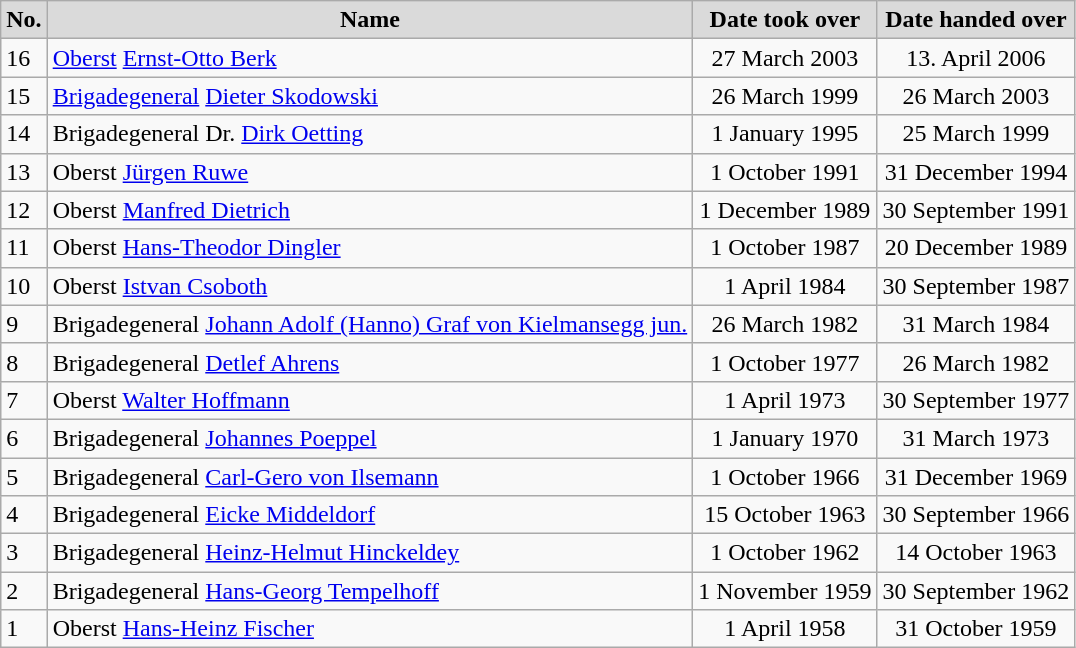<table | class="wikitable">
<tr>
<th style="background:#dadada">No.</th>
<th style="background:#dadada">Name</th>
<th style="background:#dadada">Date took over</th>
<th style="background:#dadada">Date handed over</th>
</tr>
<tr>
<td>16</td>
<td><a href='#'>Oberst</a> <a href='#'>Ernst-Otto Berk</a></td>
<td align="center">27 March 2003</td>
<td align="center">13. April 2006</td>
</tr>
<tr>
<td>15</td>
<td><a href='#'>Brigadegeneral</a> <a href='#'>Dieter Skodowski</a></td>
<td align="center">26 March 1999</td>
<td align="center">26 March 2003</td>
</tr>
<tr>
<td>14</td>
<td>Brigadegeneral Dr. <a href='#'>Dirk Oetting</a></td>
<td align="center">1 January 1995</td>
<td align="center">25 March 1999</td>
</tr>
<tr>
<td>13</td>
<td>Oberst <a href='#'>Jürgen Ruwe</a></td>
<td align="center">1 October 1991</td>
<td align="center">31 December 1994</td>
</tr>
<tr>
<td>12</td>
<td>Oberst <a href='#'>Manfred Dietrich</a></td>
<td align="center">1 December 1989</td>
<td align="center">30 September 1991</td>
</tr>
<tr>
<td>11</td>
<td>Oberst <a href='#'>Hans-Theodor Dingler</a></td>
<td align="center">1 October 1987</td>
<td align="center">20 December 1989</td>
</tr>
<tr>
<td>10</td>
<td>Oberst <a href='#'>Istvan Csoboth</a></td>
<td align="center">1 April 1984</td>
<td align="center">30 September 1987</td>
</tr>
<tr>
<td>9</td>
<td>Brigadegeneral <a href='#'>Johann Adolf (Hanno) Graf von Kielmansegg jun.</a></td>
<td align="center">26 March 1982</td>
<td align="center">31 March 1984</td>
</tr>
<tr>
<td>8</td>
<td>Brigadegeneral <a href='#'>Detlef Ahrens</a></td>
<td align="center">1 October 1977</td>
<td align="center">26 March 1982</td>
</tr>
<tr>
<td>7</td>
<td>Oberst <a href='#'>Walter Hoffmann</a></td>
<td align="center">1 April 1973</td>
<td align="center">30 September 1977</td>
</tr>
<tr>
<td>6</td>
<td>Brigadegeneral <a href='#'>Johannes Poeppel</a></td>
<td align="center">1 January 1970</td>
<td align="center">31 March 1973</td>
</tr>
<tr>
<td>5</td>
<td>Brigadegeneral <a href='#'>Carl-Gero von Ilsemann</a></td>
<td align="center">1 October 1966</td>
<td align="center">31 December 1969</td>
</tr>
<tr>
<td>4</td>
<td>Brigadegeneral <a href='#'>Eicke Middeldorf</a></td>
<td align="center">15 October 1963</td>
<td align="center">30 September 1966</td>
</tr>
<tr>
<td>3</td>
<td>Brigadegeneral <a href='#'>Heinz-Helmut Hinckeldey</a></td>
<td align="center">1 October 1962</td>
<td align="center">14 October 1963</td>
</tr>
<tr>
<td>2</td>
<td>Brigadegeneral <a href='#'>Hans-Georg Tempelhoff</a></td>
<td align="center">1 November 1959</td>
<td align="center">30 September 1962</td>
</tr>
<tr>
<td>1</td>
<td>Oberst <a href='#'>Hans-Heinz Fischer</a></td>
<td align="center">1 April 1958</td>
<td align="center">31 October 1959</td>
</tr>
</table>
